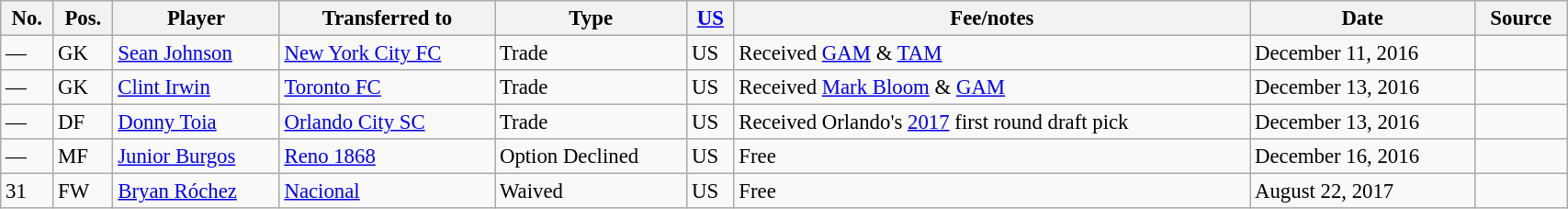<table class="wikitable sortable" style="width:90%; text-align:center; font-size:95%; text-align:left">
<tr>
<th><strong>No.</strong></th>
<th><strong>Pos.</strong></th>
<th><strong>Player</strong></th>
<th><strong>Transferred to</strong></th>
<th><strong>Type</strong></th>
<th><strong><a href='#'>US</a></strong></th>
<th><strong>Fee/notes</strong></th>
<th><strong>Date</strong></th>
<th><strong>Source</strong></th>
</tr>
<tr>
<td>—</td>
<td>GK</td>
<td> <a href='#'>Sean Johnson</a></td>
<td> <a href='#'>New York City FC</a></td>
<td>Trade</td>
<td>US</td>
<td>Received <a href='#'>GAM</a> & <a href='#'>TAM</a></td>
<td>December 11, 2016</td>
<td></td>
</tr>
<tr>
<td>—</td>
<td>GK</td>
<td> <a href='#'>Clint Irwin</a></td>
<td> <a href='#'>Toronto FC</a></td>
<td>Trade</td>
<td>US</td>
<td>Received <a href='#'>Mark Bloom</a> & <a href='#'>GAM</a></td>
<td>December 13, 2016</td>
<td></td>
</tr>
<tr>
<td>—</td>
<td>DF</td>
<td> <a href='#'>Donny Toia</a></td>
<td> <a href='#'>Orlando City SC</a></td>
<td>Trade</td>
<td>US</td>
<td>Received Orlando's <a href='#'>2017</a> first round draft pick</td>
<td>December 13, 2016</td>
<td></td>
</tr>
<tr>
<td>—</td>
<td>MF</td>
<td> <a href='#'>Junior Burgos</a></td>
<td> <a href='#'>Reno 1868</a></td>
<td>Option Declined</td>
<td>US</td>
<td>Free</td>
<td>December 16, 2016</td>
<td></td>
</tr>
<tr>
<td>31</td>
<td>FW</td>
<td> <a href='#'>Bryan Róchez</a></td>
<td> <a href='#'>Nacional</a></td>
<td>Waived</td>
<td>US</td>
<td>Free</td>
<td>August 22, 2017</td>
<td></td>
</tr>
</table>
